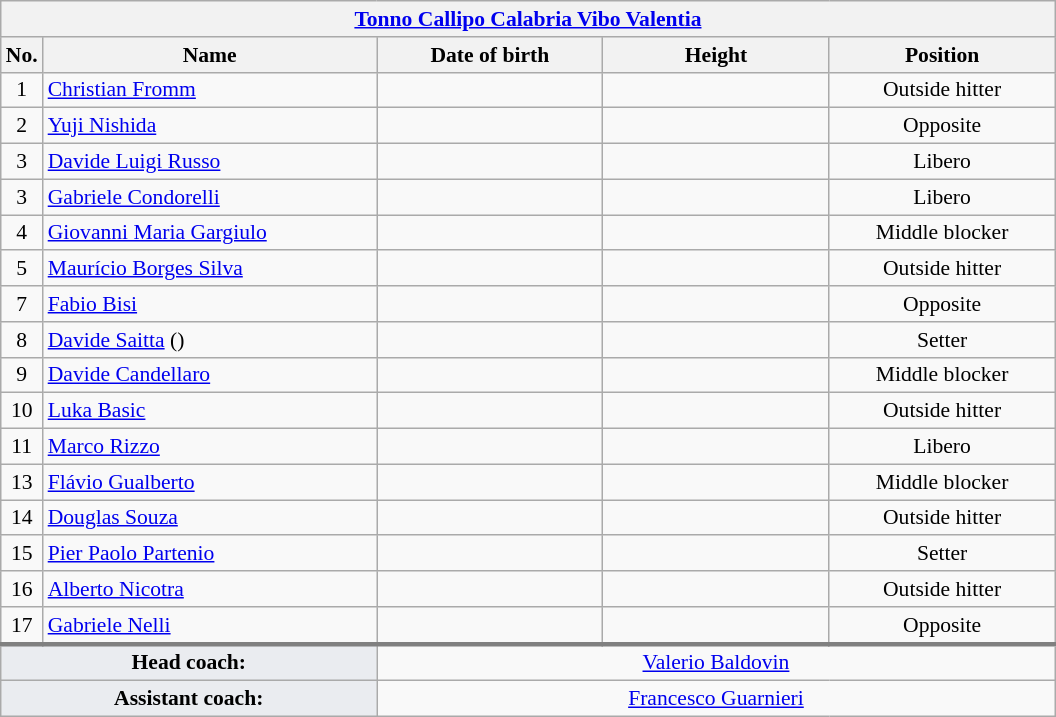<table class="wikitable collapsible collapsed" style="font-size:90%; text-align:center">
<tr>
<th colspan=5 style="width:30em"><a href='#'>Tonno Callipo Calabria Vibo Valentia</a></th>
</tr>
<tr>
<th>No.</th>
<th style="width:15em">Name</th>
<th style="width:10em">Date of birth</th>
<th style="width:10em">Height</th>
<th style="width:10em">Position</th>
</tr>
<tr>
<td>1</td>
<td align=left> <a href='#'>Christian Fromm</a></td>
<td align=right></td>
<td></td>
<td>Outside hitter</td>
</tr>
<tr>
<td>2</td>
<td align=left> <a href='#'>Yuji Nishida</a></td>
<td align=right></td>
<td></td>
<td>Opposite</td>
</tr>
<tr>
<td>3</td>
<td align=left> <a href='#'>Davide Luigi Russo</a></td>
<td align=right></td>
<td></td>
<td>Libero</td>
</tr>
<tr>
<td>3</td>
<td align=left> <a href='#'>Gabriele Condorelli</a></td>
<td align=right></td>
<td></td>
<td>Libero</td>
</tr>
<tr>
<td>4</td>
<td align=left> <a href='#'>Giovanni Maria Gargiulo</a></td>
<td align=right></td>
<td></td>
<td>Middle blocker</td>
</tr>
<tr>
<td>5</td>
<td align=left> <a href='#'>Maurício Borges Silva</a></td>
<td align=right></td>
<td></td>
<td>Outside hitter</td>
</tr>
<tr>
<td>7</td>
<td align=left> <a href='#'>Fabio Bisi</a></td>
<td align=right></td>
<td></td>
<td>Opposite</td>
</tr>
<tr>
<td>8</td>
<td align=left> <a href='#'>Davide Saitta</a> ()</td>
<td align=right></td>
<td></td>
<td>Setter</td>
</tr>
<tr>
<td>9</td>
<td align=left> <a href='#'>Davide Candellaro</a></td>
<td align=right></td>
<td></td>
<td>Middle blocker</td>
</tr>
<tr>
<td>10</td>
<td align=left> <a href='#'>Luka Basic</a></td>
<td align=right></td>
<td></td>
<td>Outside hitter</td>
</tr>
<tr>
<td>11</td>
<td align=left> <a href='#'>Marco Rizzo</a></td>
<td align=right></td>
<td></td>
<td>Libero</td>
</tr>
<tr>
<td>13</td>
<td align=left> <a href='#'>Flávio Gualberto</a></td>
<td align=right></td>
<td></td>
<td>Middle blocker</td>
</tr>
<tr>
<td>14</td>
<td align=left> <a href='#'>Douglas Souza</a></td>
<td align=right></td>
<td></td>
<td>Outside hitter</td>
</tr>
<tr>
<td>15</td>
<td align=left> <a href='#'>Pier Paolo Partenio</a></td>
<td align=right></td>
<td></td>
<td>Setter</td>
</tr>
<tr>
<td>16</td>
<td align=left> <a href='#'>Alberto Nicotra</a></td>
<td align=right></td>
<td></td>
<td>Outside hitter</td>
</tr>
<tr>
<td>17</td>
<td align=left> <a href='#'>Gabriele Nelli</a></td>
<td align=right></td>
<td></td>
<td>Opposite</td>
</tr>
<tr style="border-top: 3px solid grey">
<td colspan=2 style="background:#EAECF0"><strong>Head coach:</strong></td>
<td colspan=3> <a href='#'>Valerio Baldovin</a></td>
</tr>
<tr>
<td colspan=2 style="background:#EAECF0"><strong>Assistant coach:</strong></td>
<td colspan=3> <a href='#'>Francesco Guarnieri</a></td>
</tr>
</table>
